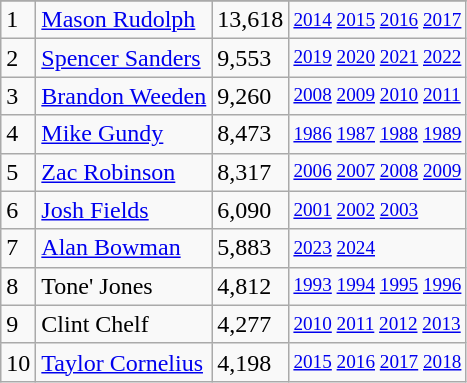<table class="wikitable">
<tr>
</tr>
<tr>
<td>1</td>
<td><a href='#'>Mason Rudolph</a></td>
<td>13,618</td>
<td style="font-size:80%;"><a href='#'>2014</a> <a href='#'>2015</a> <a href='#'>2016</a> <a href='#'>2017</a></td>
</tr>
<tr>
<td>2</td>
<td><a href='#'>Spencer Sanders</a></td>
<td>9,553</td>
<td style="font-size:80%;"><a href='#'>2019</a> <a href='#'>2020</a> <a href='#'>2021</a> <a href='#'>2022</a></td>
</tr>
<tr>
<td>3</td>
<td><a href='#'>Brandon Weeden</a></td>
<td>9,260</td>
<td style="font-size:80%;"><a href='#'>2008</a> <a href='#'>2009</a> <a href='#'>2010</a> <a href='#'>2011</a></td>
</tr>
<tr>
<td>4</td>
<td><a href='#'>Mike Gundy</a></td>
<td>8,473</td>
<td style="font-size:80%;"><a href='#'>1986</a> <a href='#'>1987</a> <a href='#'>1988</a> <a href='#'>1989</a></td>
</tr>
<tr>
<td>5</td>
<td><a href='#'>Zac Robinson</a></td>
<td>8,317</td>
<td style="font-size:80%;"><a href='#'>2006</a> <a href='#'>2007</a> <a href='#'>2008</a> <a href='#'>2009</a></td>
</tr>
<tr>
<td>6</td>
<td><a href='#'>Josh Fields</a></td>
<td>6,090</td>
<td style="font-size:80%;"><a href='#'>2001</a> <a href='#'>2002</a> <a href='#'>2003</a></td>
</tr>
<tr>
<td>7</td>
<td><a href='#'>Alan Bowman</a></td>
<td>5,883</td>
<td style="font-size:80%;"><a href='#'>2023</a> <a href='#'>2024</a></td>
</tr>
<tr>
<td>8</td>
<td>Tone' Jones</td>
<td>4,812</td>
<td style="font-size:80%;"><a href='#'>1993</a> <a href='#'>1994</a> <a href='#'>1995</a> <a href='#'>1996</a></td>
</tr>
<tr>
<td>9</td>
<td>Clint Chelf</td>
<td>4,277</td>
<td style="font-size:80%;"><a href='#'>2010</a> <a href='#'>2011</a> <a href='#'>2012</a> <a href='#'>2013</a></td>
</tr>
<tr>
<td>10</td>
<td><a href='#'>Taylor Cornelius</a></td>
<td>4,198</td>
<td style="font-size:80%;"><a href='#'>2015</a> <a href='#'>2016</a> <a href='#'>2017</a> <a href='#'>2018</a></td>
</tr>
</table>
